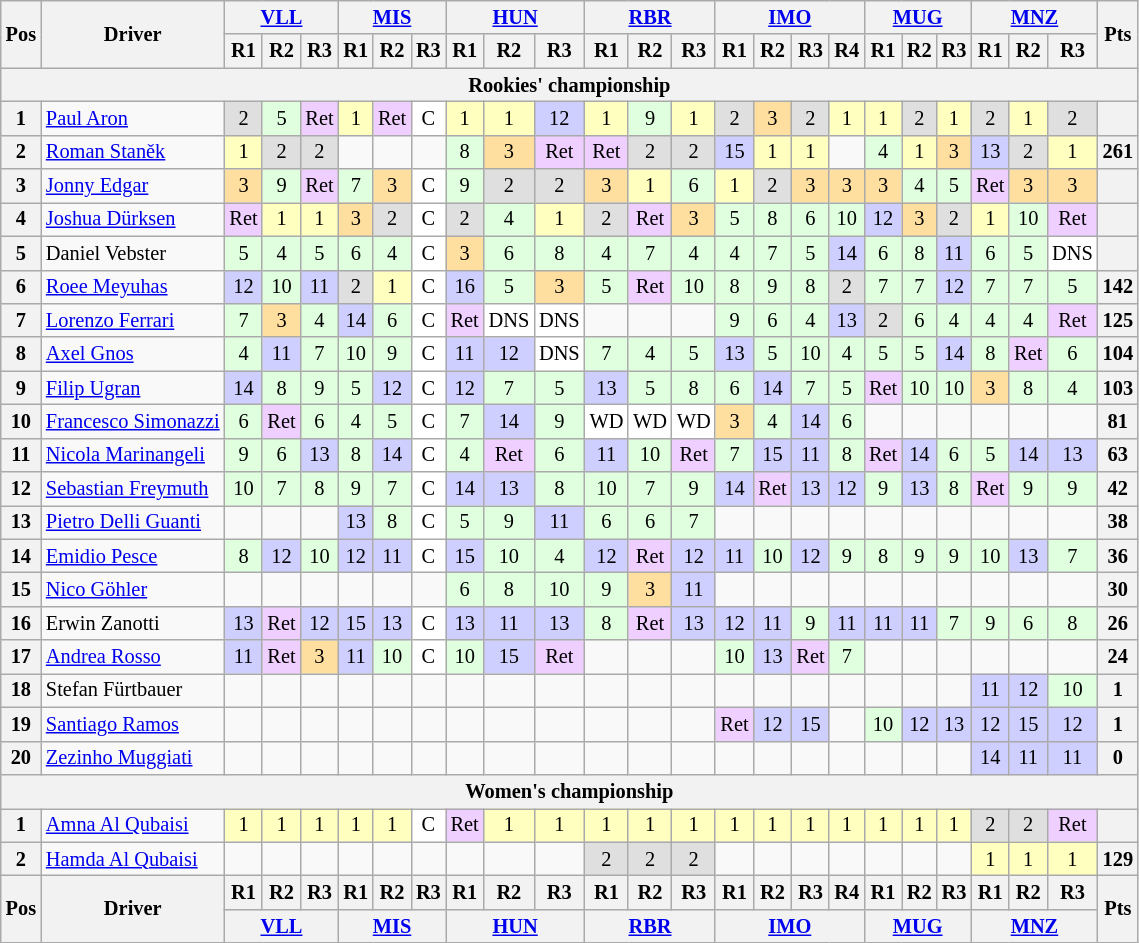<table class="wikitable" style="font-size: 85%; text-align:center">
<tr>
<th rowspan=2>Pos</th>
<th rowspan=2>Driver</th>
<th colspan=3><a href='#'>VLL</a><br></th>
<th colspan=3><a href='#'>MIS</a><br></th>
<th colspan=3><a href='#'>HUN</a><br></th>
<th colspan=3><a href='#'>RBR</a><br></th>
<th colspan=4><a href='#'>IMO</a><br></th>
<th colspan=3><a href='#'>MUG</a><br></th>
<th colspan=3><a href='#'>MNZ</a><br></th>
<th rowspan=2>Pts</th>
</tr>
<tr>
<th>R1</th>
<th>R2</th>
<th>R3</th>
<th>R1</th>
<th>R2</th>
<th>R3</th>
<th>R1</th>
<th>R2</th>
<th>R3</th>
<th>R1</th>
<th>R2</th>
<th>R3</th>
<th>R1</th>
<th>R2</th>
<th>R3</th>
<th>R4</th>
<th>R1</th>
<th>R2</th>
<th>R3</th>
<th>R1</th>
<th>R2</th>
<th>R3</th>
</tr>
<tr>
<th colspan=25>Rookies' championship</th>
</tr>
<tr>
<th>1</th>
<td style="text-align:left"> <a href='#'>Paul Aron</a></td>
<td style="background:#dfdfdf">2</td>
<td style="background:#dfffdf">5</td>
<td style="background:#efcfff">Ret</td>
<td style="background:#ffffbf">1</td>
<td style="background:#efcfff">Ret</td>
<td style="background:#ffffff">C</td>
<td style="background:#ffffbf">1</td>
<td style="background:#ffffbf">1</td>
<td style="background:#cfcfff">12</td>
<td style="background:#ffffbf">1</td>
<td style="background:#dfffdf">9</td>
<td style="background:#ffffbf">1</td>
<td style="background:#dfdfdf">2</td>
<td style="background:#ffdf9f">3</td>
<td style="background:#dfdfdf">2</td>
<td style="background:#ffffbf">1</td>
<td style="background:#ffffbf">1</td>
<td style="background:#dfdfdf">2</td>
<td style="background:#ffffbf">1</td>
<td style="background:#dfdfdf">2</td>
<td style="background:#ffffbf">1</td>
<td style="background:#dfdfdf">2</td>
<th></th>
</tr>
<tr>
<th>2</th>
<td style="text-align:left"> <a href='#'>Roman Staněk</a></td>
<td style="background:#ffffbf">1</td>
<td style="background:#dfdfdf">2</td>
<td style="background:#dfdfdf">2</td>
<td></td>
<td></td>
<td></td>
<td style="background:#dfffdf">8</td>
<td style="background:#ffdf9f">3</td>
<td style="background:#efcfff">Ret</td>
<td style="background:#efcfff">Ret</td>
<td style="background:#dfdfdf">2</td>
<td style="background:#dfdfdf">2</td>
<td style="background:#cfcfff">15</td>
<td style="background:#ffffbf">1</td>
<td style="background:#ffffbf">1</td>
<td></td>
<td style="background:#dfffdf">4</td>
<td style="background:#ffffbf">1</td>
<td style="background:#ffdf9f">3</td>
<td style="background:#cfcfff">13</td>
<td style="background:#dfdfdf">2</td>
<td style="background:#ffffbf">1</td>
<th>261</th>
</tr>
<tr>
<th>3</th>
<td style="text-align:left"> <a href='#'>Jonny Edgar</a></td>
<td style="background:#ffdf9f">3</td>
<td style="background:#dfffdf">9</td>
<td style="background:#efcfff">Ret</td>
<td style="background:#dfffdf">7</td>
<td style="background:#ffdf9f">3</td>
<td style="background:#ffffff">C</td>
<td style="background:#dfffdf">9</td>
<td style="background:#dfdfdf">2</td>
<td style="background:#dfdfdf">2</td>
<td style="background:#ffdf9f">3</td>
<td style="background:#ffffbf">1</td>
<td style="background:#dfffdf">6</td>
<td style="background:#ffffbf">1</td>
<td style="background:#dfdfdf">2</td>
<td style="background:#ffdf9f">3</td>
<td style="background:#ffdf9f">3</td>
<td style="background:#ffdf9f">3</td>
<td style="background:#dfffdf">4</td>
<td style="background:#dfffdf">5</td>
<td style="background:#efcfff">Ret</td>
<td style="background:#ffdf9f">3</td>
<td style="background:#ffdf9f">3</td>
<th></th>
</tr>
<tr>
<th>4</th>
<td style="text-align:left"> <a href='#'>Joshua Dürksen</a></td>
<td style="background:#efcfff">Ret</td>
<td style="background:#ffffbf">1</td>
<td style="background:#ffffbf">1</td>
<td style="background:#ffdf9f">3</td>
<td style="background:#dfdfdf">2</td>
<td style="background:#ffffff">C</td>
<td style="background:#dfdfdf">2</td>
<td style="background:#dfffdf">4</td>
<td style="background:#ffffbf">1</td>
<td style="background:#dfdfdf">2</td>
<td style="background:#efcfff">Ret</td>
<td style="background:#ffdf9f">3</td>
<td style="background:#dfffdf">5</td>
<td style="background:#dfffdf">8</td>
<td style="background:#dfffdf">6</td>
<td style="background:#dfffdf">10</td>
<td style="background:#cfcfff">12</td>
<td style="background:#ffdf9f">3</td>
<td style="background:#dfdfdf">2</td>
<td style="background:#ffffbf">1</td>
<td style="background:#dfffdf">10</td>
<td style="background:#efcfff">Ret</td>
<th></th>
</tr>
<tr>
<th>5</th>
<td style="text-align:left"> Daniel Vebster</td>
<td style="background:#dfffdf">5</td>
<td style="background:#dfffdf">4</td>
<td style="background:#dfffdf">5</td>
<td style="background:#dfffdf">6</td>
<td style="background:#dfffdf">4</td>
<td style="background:#ffffff">C</td>
<td style="background:#ffdf9f">3</td>
<td style="background:#dfffdf">6</td>
<td style="background:#dfffdf">8</td>
<td style="background:#dfffdf">4</td>
<td style="background:#dfffdf">7</td>
<td style="background:#dfffdf">4</td>
<td style="background:#dfffdf">4</td>
<td style="background:#dfffdf">7</td>
<td style="background:#dfffdf">5</td>
<td style="background:#cfcfff">14</td>
<td style="background:#dfffdf">6</td>
<td style="background:#dfffdf">8</td>
<td style="background:#cfcfff">11</td>
<td style="background:#dfffdf">6</td>
<td style="background:#dfffdf">5</td>
<td style="background:#ffffff">DNS</td>
<th></th>
</tr>
<tr>
<th>6</th>
<td style="text-align:left"> <a href='#'>Roee Meyuhas</a></td>
<td style="background:#cfcfff">12</td>
<td style="background:#dfffdf">10</td>
<td style="background:#cfcfff">11</td>
<td style="background:#dfdfdf">2</td>
<td style="background:#ffffbf">1</td>
<td style="background:#ffffff">C</td>
<td style="background:#cfcfff">16</td>
<td style="background:#dfffdf">5</td>
<td style="background:#ffdf9f">3</td>
<td style="background:#dfffdf">5</td>
<td style="background:#efcfff">Ret</td>
<td style="background:#dfffdf">10</td>
<td style="background:#dfffdf">8</td>
<td style="background:#dfffdf">9</td>
<td style="background:#dfffdf">8</td>
<td style="background:#dfdfdf">2</td>
<td style="background:#dfffdf">7</td>
<td style="background:#dfffdf">7</td>
<td style="background:#cfcfff">12</td>
<td style="background:#dfffdf">7</td>
<td style="background:#dfffdf">7</td>
<td style="background:#dfffdf">5</td>
<th>142</th>
</tr>
<tr>
<th>7</th>
<td style="text-align:left"> <a href='#'>Lorenzo Ferrari</a></td>
<td style="background:#dfffdf">7</td>
<td style="background:#ffdf9f">3</td>
<td style="background:#dfffdf">4</td>
<td style="background:#cfcfff">14</td>
<td style="background:#dfffdf">6</td>
<td style="background:#ffffff">C</td>
<td style="background:#efcfff">Ret</td>
<td style="background:#ffffff">DNS</td>
<td style="background:#ffffff">DNS</td>
<td></td>
<td></td>
<td></td>
<td style="background:#dfffdf">9</td>
<td style="background:#dfffdf">6</td>
<td style="background:#dfffdf">4</td>
<td style="background:#cfcfff">13</td>
<td style="background:#dfdfdf">2</td>
<td style="background:#dfffdf">6</td>
<td style="background:#dfffdf">4</td>
<td style="background:#dfffdf">4</td>
<td style="background:#dfffdf">4</td>
<td style="background:#efcfff">Ret</td>
<th>125</th>
</tr>
<tr>
<th>8</th>
<td style="text-align:left"> <a href='#'>Axel Gnos</a></td>
<td style="background:#dfffdf">4</td>
<td style="background:#cfcfff">11</td>
<td style="background:#dfffdf">7</td>
<td style="background:#dfffdf">10</td>
<td style="background:#dfffdf">9</td>
<td style="background:#ffffff">C</td>
<td style="background:#cfcfff">11</td>
<td style="background:#cfcfff">12</td>
<td style="background:#ffffff">DNS</td>
<td style="background:#dfffdf">7</td>
<td style="background:#dfffdf">4</td>
<td style="background:#dfffdf">5</td>
<td style="background:#cfcfff">13</td>
<td style="background:#dfffdf">5</td>
<td style="background:#dfffdf">10</td>
<td style="background:#dfffdf">4</td>
<td style="background:#dfffdf">5</td>
<td style="background:#dfffdf">5</td>
<td style="background:#cfcfff">14</td>
<td style="background:#dfffdf">8</td>
<td style="background:#efcfff">Ret</td>
<td style="background:#dfffdf">6</td>
<th>104</th>
</tr>
<tr>
<th>9</th>
<td style="text-align:left"> <a href='#'>Filip Ugran</a></td>
<td style="background:#cfcfff">14</td>
<td style="background:#dfffdf">8</td>
<td style="background:#dfffdf">9</td>
<td style="background:#dfffdf">5</td>
<td style="background:#cfcfff">12</td>
<td style="background:#ffffff">C</td>
<td style="background:#cfcfff">12</td>
<td style="background:#dfffdf">7</td>
<td style="background:#dfffdf">5</td>
<td style="background:#cfcfff">13</td>
<td style="background:#dfffdf">5</td>
<td style="background:#dfffdf">8</td>
<td style="background:#dfffdf">6</td>
<td style="background:#cfcfff">14</td>
<td style="background:#dfffdf">7</td>
<td style="background:#dfffdf">5</td>
<td style="background:#efcfff">Ret</td>
<td style="background:#dfffdf">10</td>
<td style="background:#dfffdf">10</td>
<td style="background:#ffdf9f">3</td>
<td style="background:#dfffdf">8</td>
<td style="background:#dfffdf">4</td>
<th>103</th>
</tr>
<tr>
<th>10</th>
<td style="text-align:left"> <a href='#'>Francesco Simonazzi</a></td>
<td style="background:#dfffdf">6</td>
<td style="background:#efcfff">Ret</td>
<td style="background:#dfffdf">6</td>
<td style="background:#dfffdf">4</td>
<td style="background:#dfffdf">5</td>
<td style="background:#ffffff">C</td>
<td style="background:#dfffdf">7</td>
<td style="background:#cfcfff">14</td>
<td style="background:#dfffdf">9</td>
<td style="background:#ffffff">WD</td>
<td style="background:#ffffff">WD</td>
<td style="background:#ffffff">WD</td>
<td style="background:#ffdf9f">3</td>
<td style="background:#dfffdf">4</td>
<td style="background:#cfcfff">14</td>
<td style="background:#dfffdf">6</td>
<td></td>
<td></td>
<td></td>
<td></td>
<td></td>
<td></td>
<th>81</th>
</tr>
<tr>
<th>11</th>
<td style="text-align:left"> <a href='#'>Nicola Marinangeli</a></td>
<td style="background:#dfffdf">9</td>
<td style="background:#dfffdf">6</td>
<td style="background:#cfcfff">13</td>
<td style="background:#dfffdf">8</td>
<td style="background:#cfcfff">14</td>
<td style="background:#ffffff">C</td>
<td style="background:#dfffdf">4</td>
<td style="background:#efcfff">Ret</td>
<td style="background:#dfffdf">6</td>
<td style="background:#cfcfff">11</td>
<td style="background:#dfffdf">10</td>
<td style="background:#efcfff">Ret</td>
<td style="background:#dfffdf">7</td>
<td style="background:#cfcfff">15</td>
<td style="background:#cfcfff">11</td>
<td style="background:#dfffdf">8</td>
<td style="background:#efcfff">Ret</td>
<td style="background:#cfcfff">14</td>
<td style="background:#dfffdf">6</td>
<td style="background:#dfffdf">5</td>
<td style="background:#cfcfff">14</td>
<td style="background:#cfcfff">13</td>
<th>63</th>
</tr>
<tr>
<th>12</th>
<td style="text-align:left"> <a href='#'>Sebastian Freymuth</a></td>
<td style="background:#dfffdf">10</td>
<td style="background:#dfffdf">7</td>
<td style="background:#dfffdf">8</td>
<td style="background:#dfffdf">9</td>
<td style="background:#dfffdf">7</td>
<td style="background:#ffffff">C</td>
<td style="background:#cfcfff">14</td>
<td style="background:#cfcfff">13</td>
<td style="background:#dfffdf">8</td>
<td style="background:#dfffdf">10</td>
<td style="background:#dfffdf">7</td>
<td style="background:#dfffdf">9</td>
<td style="background:#cfcfff">14</td>
<td style="background:#efcfff">Ret</td>
<td style="background:#cfcfff">13</td>
<td style="background:#cfcfff">12</td>
<td style="background:#dfffdf">9</td>
<td style="background:#cfcfff">13</td>
<td style="background:#dfffdf">8</td>
<td style="background:#efcfff">Ret</td>
<td style="background:#dfffdf">9</td>
<td style="background:#dfffdf">9</td>
<th>42</th>
</tr>
<tr>
<th>13</th>
<td style="text-align:left"> <a href='#'>Pietro Delli Guanti</a></td>
<td></td>
<td></td>
<td></td>
<td style="background:#cfcfff">13</td>
<td style="background:#dfffdf">8</td>
<td style="background:#ffffff">C</td>
<td style="background:#dfffdf">5</td>
<td style="background:#dfffdf">9</td>
<td style="background:#cfcfff">11</td>
<td style="background:#dfffdf">6</td>
<td style="background:#dfffdf">6</td>
<td style="background:#dfffdf">7</td>
<td></td>
<td></td>
<td></td>
<td></td>
<td></td>
<td></td>
<td></td>
<td></td>
<td></td>
<td></td>
<th>38</th>
</tr>
<tr>
<th>14</th>
<td style="text-align:left"> <a href='#'>Emidio Pesce</a></td>
<td style="background:#dfffdf">8</td>
<td style="background:#cfcfff">12</td>
<td style="background:#dfffdf">10</td>
<td style="background:#cfcfff">12</td>
<td style="background:#cfcfff">11</td>
<td style="background:#ffffff">C</td>
<td style="background:#cfcfff">15</td>
<td style="background:#dfffdf">10</td>
<td style="background:#dfffdf">4</td>
<td style="background:#cfcfff">12</td>
<td style="background:#efcfff">Ret</td>
<td style="background:#cfcfff">12</td>
<td style="background:#cfcfff">11</td>
<td style="background:#dfffdf">10</td>
<td style="background:#cfcfff">12</td>
<td style="background:#dfffdf">9</td>
<td style="background:#dfffdf">8</td>
<td style="background:#dfffdf">9</td>
<td style="background:#dfffdf">9</td>
<td style="background:#dfffdf">10</td>
<td style="background:#cfcfff">13</td>
<td style="background:#dfffdf">7</td>
<th>36</th>
</tr>
<tr>
<th>15</th>
<td style="text-align:left"> <a href='#'>Nico Göhler</a></td>
<td></td>
<td></td>
<td></td>
<td></td>
<td></td>
<td></td>
<td style="background:#dfffdf">6</td>
<td style="background:#dfffdf">8</td>
<td style="background:#dfffdf">10</td>
<td style="background:#dfffdf">9</td>
<td style="background:#ffdf9f">3</td>
<td style="background:#cfcfff">11</td>
<td></td>
<td></td>
<td></td>
<td></td>
<td></td>
<td></td>
<td></td>
<td></td>
<td></td>
<td></td>
<th>30</th>
</tr>
<tr>
<th>16</th>
<td style="text-align:left"> Erwin Zanotti</td>
<td style="background:#cfcfff">13</td>
<td style="background:#efcfff">Ret</td>
<td style="background:#cfcfff">12</td>
<td style="background:#cfcfff">15</td>
<td style="background:#cfcfff">13</td>
<td style="background:#ffffff">C</td>
<td style="background:#cfcfff">13</td>
<td style="background:#cfcfff">11</td>
<td style="background:#cfcfff">13</td>
<td style="background:#dfffdf">8</td>
<td style="background:#efcfff">Ret</td>
<td style="background:#cfcfff">13</td>
<td style="background:#cfcfff">12</td>
<td style="background:#cfcfff">11</td>
<td style="background:#dfffdf">9</td>
<td style="background:#cfcfff">11</td>
<td style="background:#cfcfff">11</td>
<td style="background:#cfcfff">11</td>
<td style="background:#dfffdf">7</td>
<td style="background:#dfffdf">9</td>
<td style="background:#dfffdf">6</td>
<td style="background:#dfffdf">8</td>
<th>26</th>
</tr>
<tr>
<th>17</th>
<td style="text-align:left"> <a href='#'>Andrea Rosso</a></td>
<td style="background:#cfcfff">11</td>
<td style="background:#efcfff">Ret</td>
<td style="background:#ffdf9f">3</td>
<td style="background:#cfcfff">11</td>
<td style="background:#dfffdf">10</td>
<td style="background:#ffffff">C</td>
<td style="background:#dfffdf">10</td>
<td style="background:#cfcfff">15</td>
<td style="background:#efcfff">Ret</td>
<td></td>
<td></td>
<td></td>
<td style="background:#dfffdf">10</td>
<td style="background:#cfcfff">13</td>
<td style="background:#efcfff">Ret</td>
<td style="background:#dfffdf">7</td>
<td></td>
<td></td>
<td></td>
<td></td>
<td></td>
<td></td>
<th>24</th>
</tr>
<tr>
<th>18</th>
<td style="text-align:left"> Stefan Fürtbauer</td>
<td></td>
<td></td>
<td></td>
<td></td>
<td></td>
<td></td>
<td></td>
<td></td>
<td></td>
<td></td>
<td></td>
<td></td>
<td></td>
<td></td>
<td></td>
<td></td>
<td></td>
<td></td>
<td></td>
<td style="background:#cfcfff">11</td>
<td style="background:#cfcfff">12</td>
<td style="background:#dfffdf">10</td>
<th>1</th>
</tr>
<tr>
<th>19</th>
<td style="text-align:left"> <a href='#'>Santiago Ramos</a></td>
<td></td>
<td></td>
<td></td>
<td></td>
<td></td>
<td></td>
<td></td>
<td></td>
<td></td>
<td></td>
<td></td>
<td></td>
<td style="background:#efcfff">Ret</td>
<td style="background:#cfcfff">12</td>
<td style="background:#cfcfff">15</td>
<td></td>
<td style="background:#dfffdf">10</td>
<td style="background:#cfcfff">12</td>
<td style="background:#cfcfff">13</td>
<td style="background:#cfcfff">12</td>
<td style="background:#cfcfff">15</td>
<td style="background:#cfcfff">12</td>
<th>1</th>
</tr>
<tr>
<th>20</th>
<td style="text-align:left"> <a href='#'>Zezinho Muggiati</a></td>
<td></td>
<td></td>
<td></td>
<td></td>
<td></td>
<td></td>
<td></td>
<td></td>
<td></td>
<td></td>
<td></td>
<td></td>
<td></td>
<td></td>
<td></td>
<td></td>
<td></td>
<td></td>
<td></td>
<td style="background:#cfcfff">14</td>
<td style="background:#cfcfff">11</td>
<td style="background:#cfcfff">11</td>
<th>0</th>
</tr>
<tr>
<th colspan=25>Women's championship</th>
</tr>
<tr>
<th>1</th>
<td style="text-align:left"> <a href='#'>Amna Al Qubaisi</a></td>
<td style="background:#ffffbf">1</td>
<td style="background:#ffffbf">1</td>
<td style="background:#ffffbf">1</td>
<td style="background:#ffffbf">1</td>
<td style="background:#ffffbf">1</td>
<td style="background:#ffffff">C</td>
<td style="background:#efcfff">Ret</td>
<td style="background:#ffffbf">1</td>
<td style="background:#ffffbf">1</td>
<td style="background:#ffffbf">1</td>
<td style="background:#ffffbf">1</td>
<td style="background:#ffffbf">1</td>
<td style="background:#ffffbf">1</td>
<td style="background:#ffffbf">1</td>
<td style="background:#ffffbf">1</td>
<td style="background:#ffffbf">1</td>
<td style="background:#ffffbf">1</td>
<td style="background:#ffffbf">1</td>
<td style="background:#ffffbf">1</td>
<td style="background:#dfdfdf">2</td>
<td style="background:#dfdfdf">2</td>
<td style="background:#efcfff">Ret</td>
<th></th>
</tr>
<tr>
<th>2</th>
<td style="text-align:left"> <a href='#'>Hamda Al Qubaisi</a></td>
<td></td>
<td></td>
<td></td>
<td></td>
<td></td>
<td></td>
<td></td>
<td></td>
<td></td>
<td style="background:#dfdfdf">2</td>
<td style="background:#dfdfdf">2</td>
<td style="background:#dfdfdf">2</td>
<td></td>
<td></td>
<td></td>
<td></td>
<td></td>
<td></td>
<td></td>
<td style="background:#ffffbf">1</td>
<td style="background:#ffffbf">1</td>
<td style="background:#ffffbf">1</td>
<th>129</th>
</tr>
<tr>
<th rowspan=2>Pos</th>
<th rowspan=2>Driver</th>
<th>R1</th>
<th>R2</th>
<th>R3</th>
<th>R1</th>
<th>R2</th>
<th>R3</th>
<th>R1</th>
<th>R2</th>
<th>R3</th>
<th>R1</th>
<th>R2</th>
<th>R3</th>
<th>R1</th>
<th>R2</th>
<th>R3</th>
<th>R4</th>
<th>R1</th>
<th>R2</th>
<th>R3</th>
<th>R1</th>
<th>R2</th>
<th>R3</th>
<th rowspan=2>Pts</th>
</tr>
<tr>
<th colspan=3><a href='#'>VLL</a><br></th>
<th colspan=3><a href='#'>MIS</a><br></th>
<th colspan=3><a href='#'>HUN</a><br></th>
<th colspan=3><a href='#'>RBR</a><br></th>
<th colspan=4><a href='#'>IMO</a><br></th>
<th colspan=3><a href='#'>MUG</a><br></th>
<th colspan=3><a href='#'>MNZ</a><br></th>
</tr>
</table>
